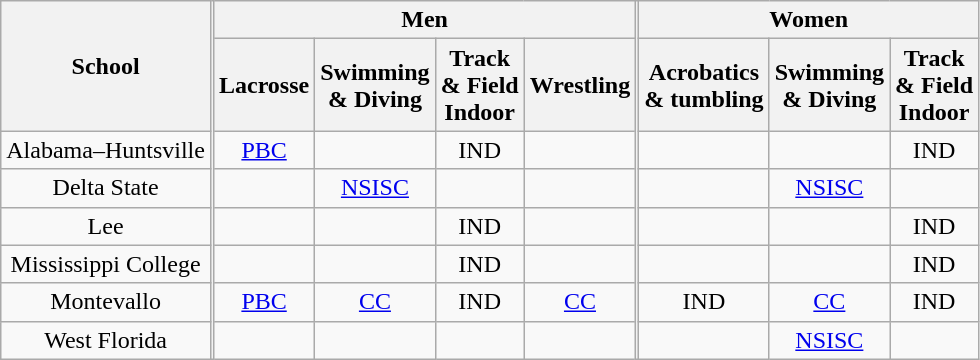<table class="wikitable" style="text-align:center">
<tr>
<th rowspan=2>School</th>
<th rowspan=8 width=1 style="padding:0"></th>
<th colspan=4>Men</th>
<th rowspan=8 width=1 style="padding:0"></th>
<th colspan=3>Women</th>
</tr>
<tr>
<th>Lacrosse</th>
<th>Swimming<br>& Diving</th>
<th>Track<br>& Field<br>Indoor</th>
<th>Wrestling</th>
<th>Acrobatics<br>& tumbling</th>
<th>Swimming<br>& Diving</th>
<th>Track<br>& Field<br>Indoor</th>
</tr>
<tr>
<td>Alabama–Huntsville</td>
<td><a href='#'>PBC</a></td>
<td></td>
<td>IND</td>
<td></td>
<td></td>
<td></td>
<td>IND</td>
</tr>
<tr>
<td>Delta State</td>
<td></td>
<td><a href='#'>NSISC</a></td>
<td></td>
<td></td>
<td></td>
<td><a href='#'>NSISC</a></td>
<td></td>
</tr>
<tr>
<td>Lee</td>
<td></td>
<td></td>
<td>IND</td>
<td></td>
<td></td>
<td></td>
<td>IND</td>
</tr>
<tr>
<td>Mississippi College</td>
<td></td>
<td></td>
<td>IND</td>
<td></td>
<td></td>
<td></td>
<td>IND</td>
</tr>
<tr>
<td>Montevallo</td>
<td><a href='#'>PBC</a></td>
<td><a href='#'>CC</a></td>
<td>IND</td>
<td><a href='#'>CC</a></td>
<td>IND</td>
<td><a href='#'>CC</a></td>
<td>IND</td>
</tr>
<tr>
<td>West Florida</td>
<td></td>
<td></td>
<td></td>
<td></td>
<td></td>
<td><a href='#'>NSISC</a></td>
<td></td>
</tr>
</table>
